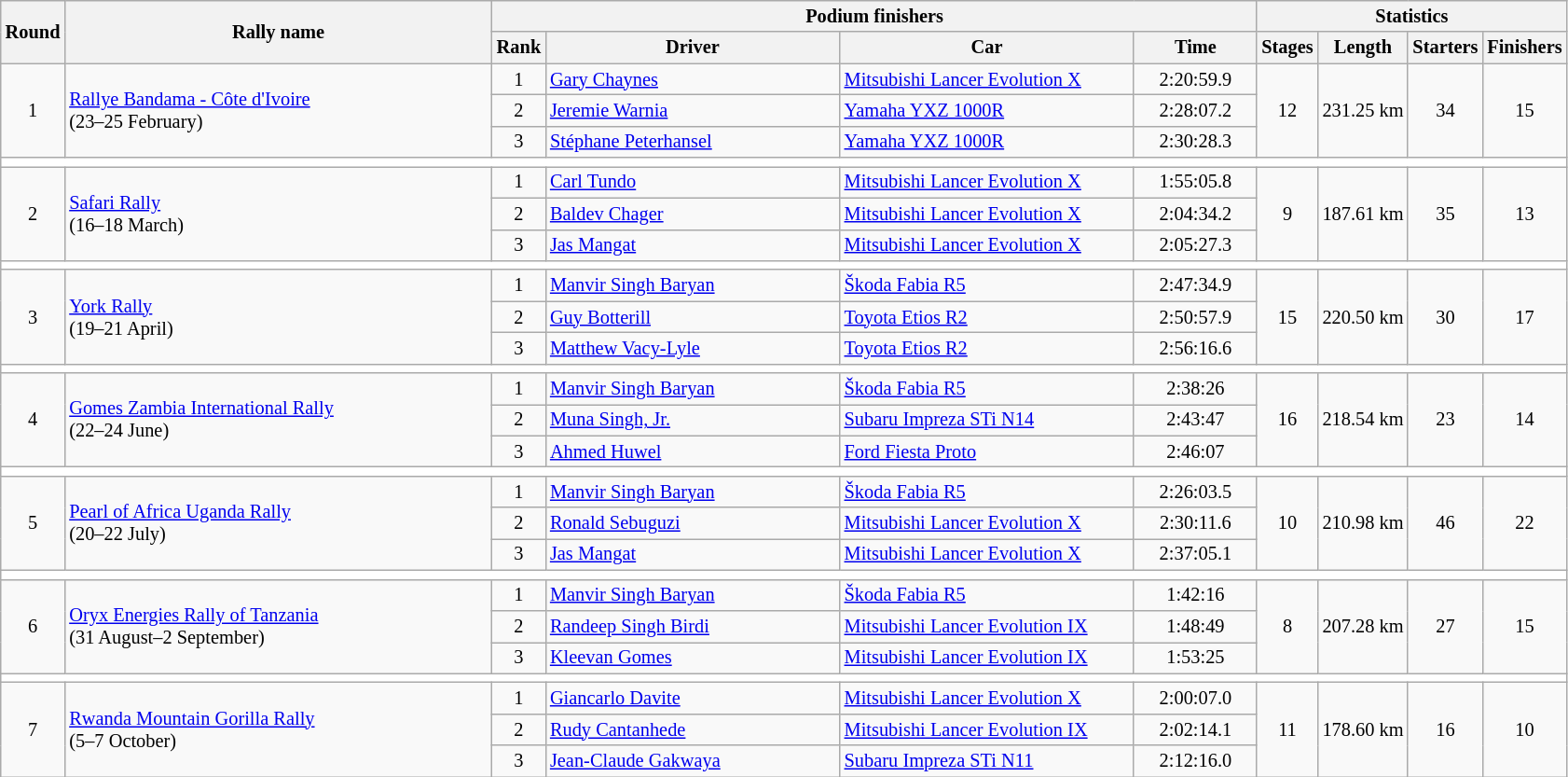<table class="wikitable" style="font-size:85%;">
<tr>
<th rowspan=2>Round</th>
<th style="width:22em" rowspan=2>Rally name</th>
<th colspan=4>Podium finishers</th>
<th colspan=4>Statistics</th>
</tr>
<tr>
<th>Rank</th>
<th style="width:15em">Driver</th>
<th style="width:15em">Car</th>
<th style="width:6em">Time</th>
<th>Stages</th>
<th>Length</th>
<th>Starters</th>
<th>Finishers</th>
</tr>
<tr>
<td rowspan=3 align=center>1</td>
<td rowspan=3> <a href='#'>Rallye Bandama - Côte d'Ivoire</a><br>(23–25 February)</td>
<td align=center>1</td>
<td> <a href='#'>Gary Chaynes</a></td>
<td><a href='#'>Mitsubishi Lancer Evolution X</a></td>
<td align=center>2:20:59.9</td>
<td rowspan=3 align=center>12</td>
<td rowspan=3 align=center>231.25 km</td>
<td rowspan=3 align=center>34</td>
<td rowspan=3 align=center>15</td>
</tr>
<tr>
<td align=center>2</td>
<td> <a href='#'>Jeremie Warnia</a></td>
<td><a href='#'>Yamaha YXZ 1000R</a></td>
<td align=center>2:28:07.2</td>
</tr>
<tr>
<td align=center>3</td>
<td> <a href='#'>Stéphane Peterhansel</a></td>
<td><a href='#'>Yamaha YXZ 1000R</a></td>
<td align=center>2:30:28.3</td>
</tr>
<tr style="background:white;">
<td colspan="12"></td>
</tr>
<tr>
<td rowspan=3 align=center>2</td>
<td rowspan=3> <a href='#'>Safari Rally</a><br>(16–18 March)</td>
<td align=center>1</td>
<td> <a href='#'>Carl Tundo</a></td>
<td><a href='#'>Mitsubishi Lancer Evolution X</a></td>
<td align=center>1:55:05.8</td>
<td rowspan=3 align=center>9</td>
<td rowspan=3 align=center>187.61 km</td>
<td rowspan=3 align=center>35</td>
<td rowspan=3 align=center>13</td>
</tr>
<tr>
<td align=center>2</td>
<td> <a href='#'>Baldev Chager</a></td>
<td><a href='#'>Mitsubishi Lancer Evolution X</a></td>
<td align=center>2:04:34.2</td>
</tr>
<tr>
<td align=center>3</td>
<td> <a href='#'>Jas Mangat</a></td>
<td><a href='#'>Mitsubishi Lancer Evolution X</a></td>
<td align=center>2:05:27.3</td>
</tr>
<tr style="background:white;">
<td colspan="10"></td>
</tr>
<tr>
<td rowspan=3 align=center>3</td>
<td rowspan=3> <a href='#'>York Rally</a><br>(19–21 April)</td>
<td align=center>1</td>
<td> <a href='#'>Manvir Singh Baryan</a></td>
<td><a href='#'>Škoda Fabia R5</a></td>
<td align=center>2:47:34.9</td>
<td rowspan=3 align=center>15</td>
<td rowspan=3 align=center>220.50 km</td>
<td rowspan=3 align=center>30</td>
<td rowspan=3 align=center>17</td>
</tr>
<tr>
<td align=center>2</td>
<td> <a href='#'>Guy Botterill</a></td>
<td><a href='#'>Toyota Etios R2</a></td>
<td align=center>2:50:57.9</td>
</tr>
<tr>
<td align=center>3</td>
<td> <a href='#'>Matthew Vacy-Lyle</a></td>
<td><a href='#'>Toyota Etios R2</a></td>
<td align=center>2:56:16.6</td>
</tr>
<tr style="background:white;">
<td colspan="12"></td>
</tr>
<tr>
<td rowspan=3 align=center>4</td>
<td rowspan=3> <a href='#'>Gomes Zambia International Rally</a><br>(22–24 June)</td>
<td align=center>1</td>
<td> <a href='#'>Manvir Singh Baryan</a></td>
<td><a href='#'>Škoda Fabia R5</a></td>
<td align=center>2:38:26</td>
<td rowspan=3 align=center>16</td>
<td rowspan=3 align=center>218.54 km</td>
<td rowspan=3 align=center>23</td>
<td rowspan=3 align=center>14</td>
</tr>
<tr>
<td align=center>2</td>
<td> <a href='#'>Muna Singh, Jr.</a></td>
<td><a href='#'>Subaru Impreza STi N14</a></td>
<td align=center>2:43:47</td>
</tr>
<tr>
<td align=center>3</td>
<td> <a href='#'>Ahmed Huwel</a></td>
<td><a href='#'>Ford Fiesta Proto</a></td>
<td align=center>2:46:07</td>
</tr>
<tr style="background:white;">
<td colspan="12"></td>
</tr>
<tr>
<td rowspan=3 align=center>5</td>
<td rowspan=3> <a href='#'>Pearl of Africa Uganda Rally</a><br>(20–22 July)</td>
<td align=center>1</td>
<td> <a href='#'>Manvir Singh Baryan</a></td>
<td><a href='#'>Škoda Fabia R5</a></td>
<td align=center>2:26:03.5</td>
<td rowspan=3 align=center>10</td>
<td rowspan=3 align=center>210.98 km</td>
<td rowspan=3 align=center>46</td>
<td rowspan=3 align=center>22</td>
</tr>
<tr>
<td align=center>2</td>
<td> <a href='#'>Ronald Sebuguzi</a></td>
<td><a href='#'>Mitsubishi Lancer Evolution X</a></td>
<td align=center>2:30:11.6</td>
</tr>
<tr>
<td align=center>3</td>
<td> <a href='#'>Jas Mangat</a></td>
<td><a href='#'>Mitsubishi Lancer Evolution X</a></td>
<td align=center>2:37:05.1</td>
</tr>
<tr style="background:white;">
<td colspan="12"></td>
</tr>
<tr>
<td rowspan=3 align=center>6</td>
<td rowspan=3> <a href='#'>Oryx Energies Rally of Tanzania</a><br>(31 August–2 September)</td>
<td align=center>1</td>
<td> <a href='#'>Manvir Singh Baryan</a></td>
<td><a href='#'>Škoda Fabia R5</a></td>
<td align=center>1:42:16</td>
<td rowspan=3 align=center>8</td>
<td rowspan=3 align=center>207.28 km</td>
<td rowspan=3 align=center>27</td>
<td rowspan=3 align=center>15</td>
</tr>
<tr>
<td align=center>2</td>
<td> <a href='#'>Randeep Singh Birdi</a></td>
<td><a href='#'>Mitsubishi Lancer Evolution IX</a></td>
<td align=center>1:48:49</td>
</tr>
<tr>
<td align=center>3</td>
<td> <a href='#'>Kleevan Gomes</a></td>
<td><a href='#'>Mitsubishi Lancer Evolution IX</a></td>
<td align=center>1:53:25</td>
</tr>
<tr style="background:white;">
<td colspan="12"></td>
</tr>
<tr>
<td rowspan=3 align=center>7</td>
<td rowspan=3> <a href='#'>Rwanda Mountain Gorilla Rally</a><br>(5–7 October)</td>
<td align=center>1</td>
<td> <a href='#'>Giancarlo Davite</a></td>
<td><a href='#'>Mitsubishi Lancer Evolution X</a></td>
<td align=center>2:00:07.0</td>
<td rowspan=3 align=center>11</td>
<td rowspan=3 align=center>178.60 km</td>
<td rowspan=3 align=center>16</td>
<td rowspan=3 align=center>10</td>
</tr>
<tr>
<td align=center>2</td>
<td> <a href='#'>Rudy Cantanhede</a></td>
<td><a href='#'>Mitsubishi Lancer Evolution IX</a></td>
<td align=center>2:02:14.1</td>
</tr>
<tr>
<td align=center>3</td>
<td> <a href='#'>Jean-Claude Gakwaya</a></td>
<td><a href='#'>Subaru Impreza STi N11</a></td>
<td align=center>2:12:16.0</td>
</tr>
</table>
